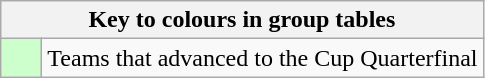<table class="wikitable" style="text-align: center;">
<tr>
<th colspan=2>Key to colours in group tables</th>
</tr>
<tr>
<td style="background:#cfc; width:20px;"></td>
<td align=left>Teams that advanced to the Cup Quarterfinal</td>
</tr>
</table>
